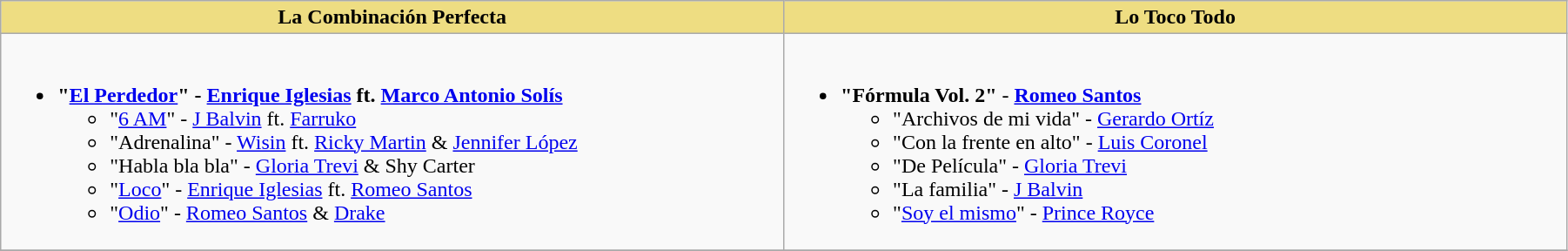<table class=wikitable width="95%">
<tr>
<th style="background:#EEDD82;" ! width="50%">La Combinación Perfecta</th>
<th style="background:#EEDD82;" ! width="50%">Lo Toco Todo</th>
</tr>
<tr>
<td valign="top"><br><ul><li><strong>"<a href='#'>El Perdedor</a>" - <a href='#'>Enrique Iglesias</a> ft. <a href='#'>Marco Antonio Solís</a></strong><ul><li>"<a href='#'>6 AM</a>" - <a href='#'>J Balvin</a> ft. <a href='#'>Farruko</a></li><li>"Adrenalina" - <a href='#'>Wisin</a> ft. <a href='#'>Ricky Martin</a> & <a href='#'>Jennifer López</a></li><li>"Habla bla bla" - <a href='#'>Gloria Trevi</a> & Shy Carter</li><li>"<a href='#'>Loco</a>" - <a href='#'>Enrique Iglesias</a> ft. <a href='#'>Romeo Santos</a></li><li>"<a href='#'>Odio</a>" - <a href='#'>Romeo Santos</a> & <a href='#'>Drake</a></li></ul></li></ul></td>
<td valign="top"><br><ul><li><strong>"Fórmula Vol. 2"</strong> - <strong><a href='#'>Romeo Santos</a></strong><ul><li>"Archivos de mi vida" - <a href='#'>Gerardo Ortíz</a></li><li>"Con la frente en alto" - <a href='#'>Luis Coronel</a></li><li>"De Película" - <a href='#'>Gloria Trevi</a></li><li>"La familia" - <a href='#'>J Balvin</a></li><li>"<a href='#'>Soy el mismo</a>" - <a href='#'>Prince Royce</a></li></ul></li></ul></td>
</tr>
<tr>
</tr>
</table>
